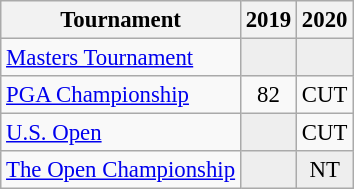<table class="wikitable" style="font-size:95%;text-align:center;">
<tr>
<th>Tournament</th>
<th>2019</th>
<th>2020</th>
</tr>
<tr>
<td align=left><a href='#'>Masters Tournament</a></td>
<td style="background:#eeeeee;"></td>
<td style="background:#eeeeee;"></td>
</tr>
<tr>
<td align=left><a href='#'>PGA Championship</a></td>
<td>82</td>
<td>CUT</td>
</tr>
<tr>
<td align=left><a href='#'>U.S. Open</a></td>
<td style="background:#eeeeee;"></td>
<td>CUT</td>
</tr>
<tr>
<td align=left><a href='#'>The Open Championship</a></td>
<td style="background:#eeeeee;"></td>
<td style="background:#eeeeee;">NT</td>
</tr>
</table>
